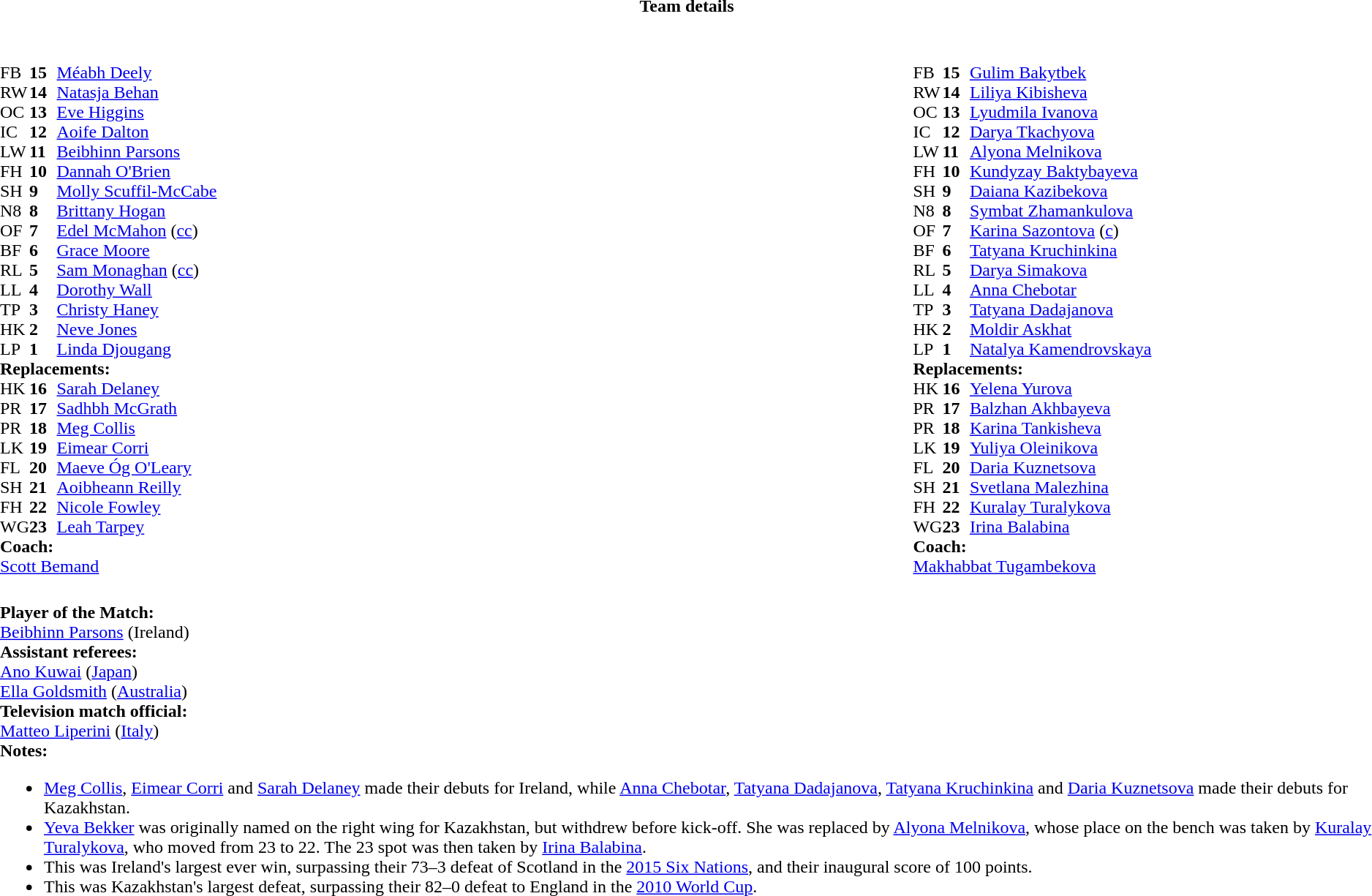<table border="0" style="width:100%;" class="collapsible collapsed">
<tr>
<th>Team details</th>
</tr>
<tr>
<td><br><table width="100%">
<tr>
<td style="vertical-align:top; width:50%"><br><table cellspacing="0" cellpadding="0">
<tr>
<th width="25"></th>
<th width="25"></th>
</tr>
<tr>
<td>FB</td>
<td><strong>15</strong></td>
<td><a href='#'>Méabh Deely</a></td>
</tr>
<tr>
<td>RW</td>
<td><strong>14</strong></td>
<td><a href='#'>Natasja Behan</a></td>
<td></td>
<td></td>
</tr>
<tr>
<td>OC</td>
<td><strong>13</strong></td>
<td><a href='#'>Eve Higgins</a></td>
</tr>
<tr>
<td>IC</td>
<td><strong>12</strong></td>
<td><a href='#'>Aoife Dalton</a></td>
</tr>
<tr>
<td>LW</td>
<td><strong>11</strong></td>
<td><a href='#'>Beibhinn Parsons</a></td>
</tr>
<tr>
<td>FH</td>
<td><strong>10</strong></td>
<td><a href='#'>Dannah O'Brien</a></td>
<td></td>
<td></td>
</tr>
<tr>
<td>SH</td>
<td><strong>9</strong></td>
<td><a href='#'>Molly Scuffil-McCabe</a></td>
<td></td>
<td></td>
</tr>
<tr>
<td>N8</td>
<td><strong>8</strong></td>
<td><a href='#'>Brittany Hogan</a></td>
</tr>
<tr>
<td>OF</td>
<td><strong>7</strong></td>
<td><a href='#'>Edel McMahon</a> (<a href='#'>cc</a>)</td>
</tr>
<tr>
<td>BF</td>
<td><strong>6</strong></td>
<td><a href='#'>Grace Moore</a></td>
<td></td>
<td></td>
</tr>
<tr>
<td>RL</td>
<td><strong>5</strong></td>
<td><a href='#'>Sam Monaghan</a> (<a href='#'>cc</a>)</td>
<td></td>
<td></td>
</tr>
<tr>
<td>LL</td>
<td><strong>4</strong></td>
<td><a href='#'>Dorothy Wall</a></td>
</tr>
<tr>
<td>TP</td>
<td><strong>3</strong></td>
<td><a href='#'>Christy Haney</a></td>
<td></td>
<td></td>
</tr>
<tr>
<td>HK</td>
<td><strong>2</strong></td>
<td><a href='#'>Neve Jones</a></td>
<td></td>
<td></td>
</tr>
<tr>
<td>LP</td>
<td><strong>1</strong></td>
<td><a href='#'>Linda Djougang</a></td>
<td></td>
<td></td>
</tr>
<tr>
<td colspan=3><strong>Replacements:</strong></td>
</tr>
<tr>
<td>HK</td>
<td><strong>16</strong></td>
<td><a href='#'>Sarah Delaney</a></td>
<td></td>
<td></td>
</tr>
<tr>
<td>PR</td>
<td><strong>17</strong></td>
<td><a href='#'>Sadhbh McGrath</a></td>
<td></td>
<td></td>
</tr>
<tr>
<td>PR</td>
<td><strong>18</strong></td>
<td><a href='#'>Meg Collis</a></td>
<td></td>
<td></td>
</tr>
<tr>
<td>LK</td>
<td><strong>19</strong></td>
<td><a href='#'>Eimear Corri</a></td>
<td></td>
<td></td>
</tr>
<tr>
<td>FL</td>
<td><strong>20</strong></td>
<td><a href='#'>Maeve Óg O'Leary</a></td>
<td></td>
<td></td>
</tr>
<tr>
<td>SH</td>
<td><strong>21</strong></td>
<td><a href='#'>Aoibheann Reilly</a></td>
<td></td>
<td></td>
</tr>
<tr>
<td>FH</td>
<td><strong>22</strong></td>
<td><a href='#'>Nicole Fowley</a></td>
<td></td>
<td></td>
</tr>
<tr>
<td>WG</td>
<td><strong>23</strong></td>
<td><a href='#'>Leah Tarpey</a></td>
<td></td>
<td></td>
</tr>
<tr>
<td colspan=3><strong>Coach:</strong></td>
</tr>
<tr>
<td colspan="4"> <a href='#'>Scott Bemand</a></td>
</tr>
</table>
</td>
<td style="vertical-align:top"></td>
<td style="vertical-align:top; width:50%"><br><table cellspacing="0" cellpadding="0" style="margin:auto">
<tr>
<th width="25"></th>
<th width="25"></th>
</tr>
<tr>
<td>FB</td>
<td><strong>15</strong></td>
<td><a href='#'>Gulim Bakytbek</a></td>
</tr>
<tr>
<td>RW</td>
<td><strong>14</strong></td>
<td><a href='#'>Liliya Kibisheva</a></td>
</tr>
<tr>
<td>OC</td>
<td><strong>13</strong></td>
<td><a href='#'>Lyudmila Ivanova</a></td>
<td></td>
<td></td>
</tr>
<tr>
<td>IC</td>
<td><strong>12</strong></td>
<td><a href='#'>Darya Tkachyova</a></td>
</tr>
<tr>
<td>LW</td>
<td><strong>11</strong></td>
<td><a href='#'>Alyona Melnikova</a></td>
<td></td>
<td></td>
</tr>
<tr>
<td>FH</td>
<td><strong>10</strong></td>
<td><a href='#'>Kundyzay Baktybayeva</a></td>
</tr>
<tr>
<td>SH</td>
<td><strong>9</strong></td>
<td><a href='#'>Daiana Kazibekova</a></td>
</tr>
<tr>
<td>N8</td>
<td><strong>8</strong></td>
<td><a href='#'>Symbat Zhamankulova</a></td>
<td></td>
<td></td>
</tr>
<tr>
<td>OF</td>
<td><strong>7</strong></td>
<td><a href='#'>Karina Sazontova</a> (<a href='#'>c</a>)</td>
<td></td>
</tr>
<tr>
<td>BF</td>
<td><strong>6</strong></td>
<td><a href='#'>Tatyana Kruchinkina</a></td>
</tr>
<tr>
<td>RL</td>
<td><strong>5</strong></td>
<td><a href='#'>Darya Simakova</a></td>
<td></td>
<td></td>
</tr>
<tr>
<td>LL</td>
<td><strong>4</strong></td>
<td><a href='#'>Anna Chebotar</a></td>
<td></td>
<td></td>
</tr>
<tr>
<td>TP</td>
<td><strong>3</strong></td>
<td><a href='#'>Tatyana Dadajanova</a></td>
<td></td>
<td></td>
</tr>
<tr>
<td>HK</td>
<td><strong>2</strong></td>
<td><a href='#'>Moldir Askhat</a></td>
</tr>
<tr>
<td>LP</td>
<td><strong>1</strong></td>
<td><a href='#'>Natalya Kamendrovskaya</a></td>
<td></td>
<td></td>
</tr>
<tr>
<td colspan=3><strong>Replacements:</strong></td>
</tr>
<tr>
<td>HK</td>
<td><strong>16</strong></td>
<td><a href='#'>Yelena Yurova</a></td>
</tr>
<tr>
<td>PR</td>
<td><strong>17</strong></td>
<td><a href='#'>Balzhan Akhbayeva</a></td>
<td></td>
<td></td>
</tr>
<tr>
<td>PR</td>
<td><strong>18</strong></td>
<td><a href='#'>Karina Tankisheva</a></td>
<td></td>
<td></td>
</tr>
<tr>
<td>LK</td>
<td><strong>19</strong></td>
<td><a href='#'>Yuliya Oleinikova</a></td>
<td></td>
<td></td>
</tr>
<tr>
<td>FL</td>
<td><strong>20</strong></td>
<td><a href='#'>Daria Kuznetsova</a></td>
<td></td>
<td></td>
</tr>
<tr>
<td>SH</td>
<td><strong>21</strong></td>
<td><a href='#'>Svetlana Malezhina</a></td>
<td></td>
<td></td>
</tr>
<tr>
<td>FH</td>
<td><strong>22</strong></td>
<td><a href='#'>Kuralay Turalykova</a></td>
</tr>
<tr>
<td>WG</td>
<td><strong>23</strong></td>
<td><a href='#'>Irina Balabina</a></td>
<td></td>
<td></td>
</tr>
<tr>
<td colspan=3><strong>Coach:</strong></td>
</tr>
<tr>
<td colspan="4"> <a href='#'>Makhabbat Tugambekova</a></td>
</tr>
</table>
</td>
</tr>
</table>
<table style="width:100%">
<tr>
<td><br><strong>Player of the Match:</strong>
<br><a href='#'>Beibhinn Parsons</a> (Ireland)<br><strong>Assistant referees:</strong>
<br><a href='#'>Ano Kuwai</a> (<a href='#'>Japan</a>)
<br><a href='#'>Ella Goldsmith</a> (<a href='#'>Australia</a>)
<br><strong>Television match official:</strong>
<br><a href='#'>Matteo Liperini</a> (<a href='#'>Italy</a>)<br><strong>Notes:</strong><ul><li><a href='#'>Meg Collis</a>, <a href='#'>Eimear Corri</a> and <a href='#'>Sarah Delaney</a> made their debuts for Ireland, while <a href='#'>Anna Chebotar</a>, <a href='#'>Tatyana Dadajanova</a>, <a href='#'>Tatyana Kruchinkina</a> and <a href='#'>Daria Kuznetsova</a> made their debuts for Kazakhstan.</li><li><a href='#'>Yeva Bekker</a> was originally named on the right wing for Kazakhstan, but withdrew before kick-off. She was replaced by <a href='#'>Alyona Melnikova</a>, whose place on the bench was taken by <a href='#'>Kuralay Turalykova</a>, who moved from 23 to 22. The 23 spot was then taken by <a href='#'>Irina Balabina</a>.</li><li>This was Ireland's largest ever win, surpassing their 73–3 defeat of Scotland in the <a href='#'>2015 Six Nations</a>, and their inaugural score of 100 points.</li><li>This was Kazakhstan's largest defeat, surpassing their 82–0 defeat to England in the <a href='#'>2010 World Cup</a>.</li></ul></td>
</tr>
</table>
</td>
</tr>
</table>
